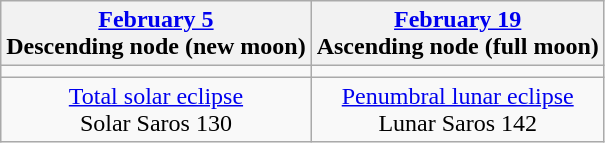<table class="wikitable">
<tr>
<th><a href='#'>February 5</a><br>Descending node (new moon)<br></th>
<th><a href='#'>February 19</a><br>Ascending node (full moon)</th>
</tr>
<tr>
<td></td>
<td></td>
</tr>
<tr align=center>
<td><a href='#'>Total solar eclipse</a><br>Solar Saros 130</td>
<td><a href='#'>Penumbral lunar eclipse</a><br>Lunar Saros 142</td>
</tr>
</table>
